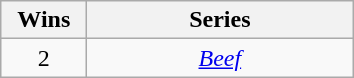<table class="wikitable" rowspan=2 border=2 style="text-align:center;">
<tr>
<th scope="col" width="50">Wins</th>
<th scope="col" width="170">Series</th>
</tr>
<tr>
<td>2</td>
<td><em><a href='#'>Beef</a></em></td>
</tr>
</table>
